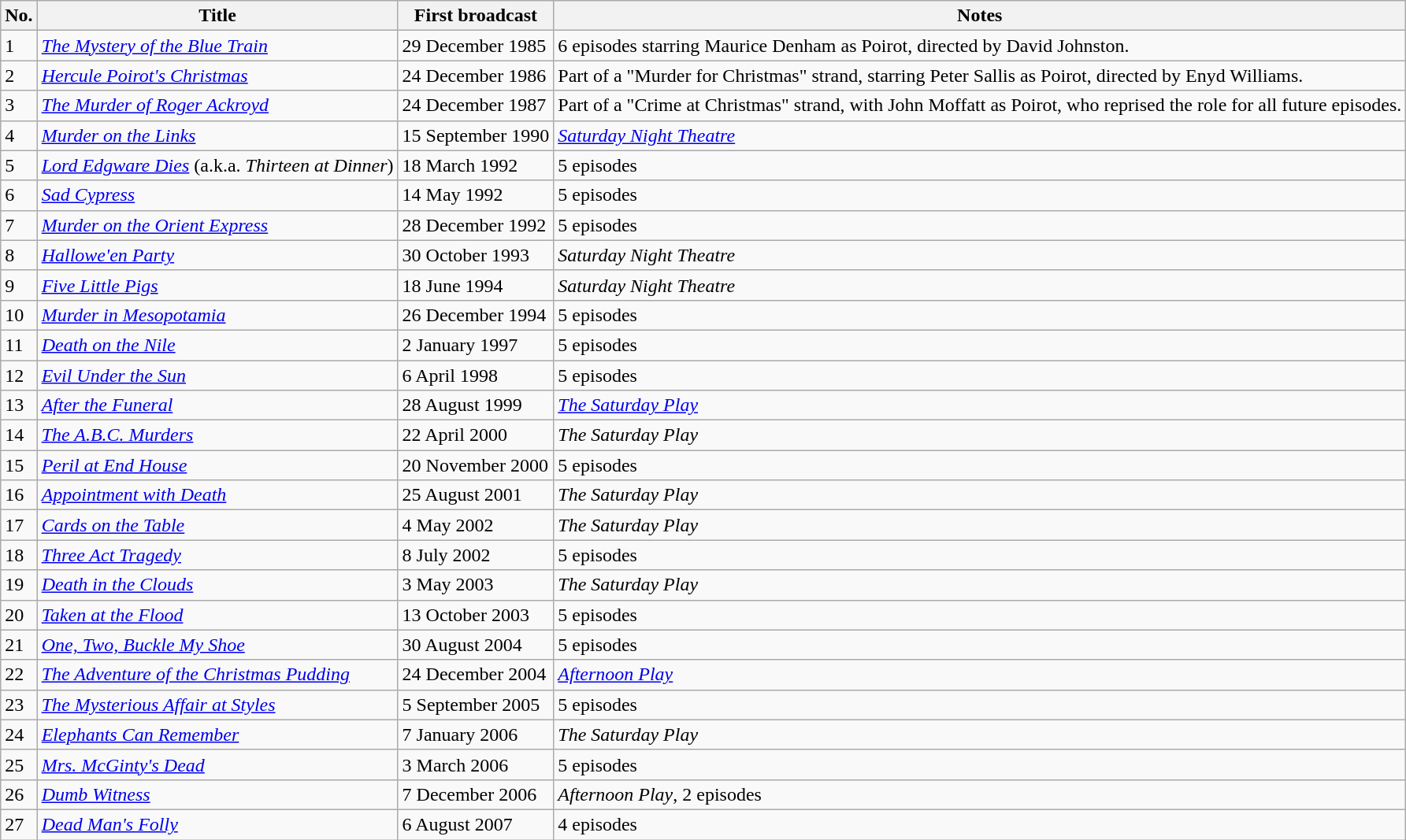<table class="wikitable sortable">
<tr>
<th><strong>No.</strong></th>
<th><strong>Title</strong></th>
<th><strong>First broadcast</strong></th>
<th><strong>Notes</strong></th>
</tr>
<tr>
<td>1</td>
<td><em><a href='#'>The Mystery of the Blue Train</a></em></td>
<td>29 December 1985</td>
<td>6 episodes starring Maurice Denham as Poirot, directed by David Johnston.</td>
</tr>
<tr>
<td>2</td>
<td><em><a href='#'>Hercule Poirot's Christmas</a></em></td>
<td>24 December 1986</td>
<td>Part of a "Murder for Christmas" strand, starring Peter Sallis as Poirot, directed by Enyd Williams.</td>
</tr>
<tr>
<td>3</td>
<td><em><a href='#'>The Murder of Roger Ackroyd</a></em></td>
<td>24 December 1987</td>
<td>Part of a "Crime at Christmas" strand, with John Moffatt as Poirot, who reprised the role for all future episodes.</td>
</tr>
<tr>
<td>4</td>
<td><em><a href='#'>Murder on the Links</a></em></td>
<td>15 September 1990</td>
<td><em><a href='#'>Saturday Night Theatre</a></em></td>
</tr>
<tr>
<td>5</td>
<td><em><a href='#'>Lord Edgware Dies</a></em> (a.k.a. <em>Thirteen at Dinner</em>)</td>
<td>18 March 1992</td>
<td>5 episodes</td>
</tr>
<tr>
<td>6</td>
<td><em><a href='#'>Sad Cypress</a></em></td>
<td>14 May 1992</td>
<td>5 episodes</td>
</tr>
<tr>
<td>7</td>
<td><em><a href='#'>Murder on the Orient Express</a></em></td>
<td>28 December 1992</td>
<td>5 episodes</td>
</tr>
<tr>
<td>8</td>
<td><em><a href='#'>Hallowe'en Party</a></em></td>
<td>30 October 1993</td>
<td><em>Saturday Night Theatre</em></td>
</tr>
<tr>
<td>9</td>
<td><em><a href='#'>Five Little Pigs</a></em></td>
<td>18 June 1994</td>
<td><em>Saturday Night Theatre</em></td>
</tr>
<tr>
<td>10</td>
<td><em><a href='#'>Murder in Mesopotamia</a></em></td>
<td>26 December 1994</td>
<td>5 episodes</td>
</tr>
<tr>
<td>11</td>
<td><em><a href='#'>Death on the Nile</a></em></td>
<td>2 January 1997</td>
<td>5 episodes</td>
</tr>
<tr>
<td>12</td>
<td><em><a href='#'>Evil Under the Sun</a></em></td>
<td>6 April 1998</td>
<td>5 episodes</td>
</tr>
<tr>
<td>13</td>
<td><em><a href='#'>After the Funeral</a></em></td>
<td>28 August 1999</td>
<td><em><a href='#'>The Saturday Play</a></em></td>
</tr>
<tr>
<td>14</td>
<td><em><a href='#'>The A.B.C. Murders</a></em></td>
<td>22 April 2000</td>
<td><em>The Saturday Play</em></td>
</tr>
<tr>
<td>15</td>
<td><em><a href='#'>Peril at End House</a></em></td>
<td>20 November 2000</td>
<td>5 episodes</td>
</tr>
<tr>
<td>16</td>
<td><em><a href='#'>Appointment with Death</a></em></td>
<td>25 August 2001</td>
<td><em>The Saturday Play</em></td>
</tr>
<tr>
<td>17</td>
<td><em><a href='#'>Cards on the Table</a></em></td>
<td>4 May 2002</td>
<td><em>The Saturday Play</em></td>
</tr>
<tr>
<td>18</td>
<td><em><a href='#'>Three Act Tragedy</a></em></td>
<td>8 July 2002</td>
<td>5 episodes</td>
</tr>
<tr>
<td>19</td>
<td><em><a href='#'>Death in the Clouds</a></em></td>
<td>3 May 2003</td>
<td><em>The Saturday Play</em></td>
</tr>
<tr>
<td>20</td>
<td><em><a href='#'>Taken at the Flood</a></em></td>
<td>13 October 2003</td>
<td>5 episodes</td>
</tr>
<tr>
<td>21</td>
<td><em><a href='#'>One, Two, Buckle My Shoe</a></em></td>
<td>30 August 2004</td>
<td>5 episodes</td>
</tr>
<tr>
<td>22</td>
<td><em><a href='#'>The Adventure of the Christmas Pudding</a></em></td>
<td>24 December 2004</td>
<td><em><a href='#'>Afternoon Play</a></em></td>
</tr>
<tr>
<td>23</td>
<td><em><a href='#'>The Mysterious Affair at Styles</a></em></td>
<td>5 September 2005</td>
<td>5 episodes</td>
</tr>
<tr>
<td>24</td>
<td><em><a href='#'>Elephants Can Remember</a></em></td>
<td>7 January 2006</td>
<td><em>The Saturday Play</em></td>
</tr>
<tr>
<td>25</td>
<td><em><a href='#'>Mrs. McGinty's Dead</a></em></td>
<td>3 March 2006</td>
<td>5 episodes</td>
</tr>
<tr>
<td>26</td>
<td><em><a href='#'>Dumb Witness</a></em></td>
<td>7 December 2006</td>
<td><em>Afternoon Play</em>, 2 episodes</td>
</tr>
<tr>
<td>27</td>
<td><em><a href='#'>Dead Man's Folly</a></em></td>
<td>6 August 2007</td>
<td>4 episodes</td>
</tr>
</table>
